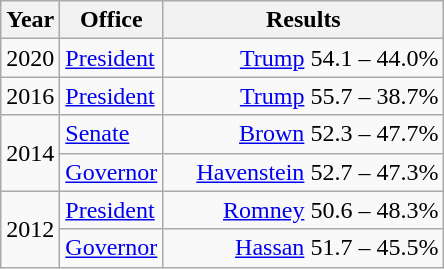<table class=wikitable>
<tr>
<th width="30">Year</th>
<th width="60">Office</th>
<th width="180">Results</th>
</tr>
<tr>
<td>2020</td>
<td><a href='#'>President</a></td>
<td align="right" ><a href='#'>Trump</a> 54.1 – 44.0%</td>
</tr>
<tr>
<td>2016</td>
<td><a href='#'>President</a></td>
<td align="right" ><a href='#'>Trump</a> 55.7 – 38.7%</td>
</tr>
<tr>
<td rowspan="2">2014</td>
<td><a href='#'>Senate</a></td>
<td align="right" ><a href='#'>Brown</a> 52.3 – 47.7%</td>
</tr>
<tr>
<td><a href='#'>Governor</a></td>
<td align="right" ><a href='#'>Havenstein</a> 52.7 – 47.3%</td>
</tr>
<tr>
<td rowspan="2">2012</td>
<td><a href='#'>President</a></td>
<td align="right" ><a href='#'>Romney</a> 50.6 – 48.3%</td>
</tr>
<tr>
<td><a href='#'>Governor</a></td>
<td align="right" ><a href='#'>Hassan</a> 51.7 – 45.5%</td>
</tr>
</table>
